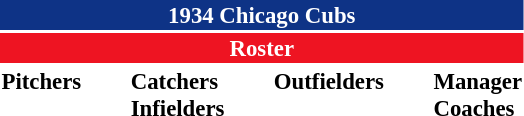<table class="toccolours" style="font-size: 95%;">
<tr>
<th colspan="10" style="background-color: #0e3386; color: white; text-align: center;">1934 Chicago Cubs</th>
</tr>
<tr>
<td colspan="10" style="background-color: #EE1422; color: white; text-align: center;"><strong>Roster</strong></td>
</tr>
<tr>
<td valign="top"><strong>Pitchers</strong><br>









</td>
<td width="25px"></td>
<td valign="top"><strong>Catchers</strong><br>



<strong>Infielders</strong>








</td>
<td width="25px"></td>
<td valign="top"><strong>Outfielders</strong><br>



</td>
<td width="25px"></td>
<td valign="top"><strong>Manager</strong><br>
<strong>Coaches</strong>

</td>
</tr>
</table>
